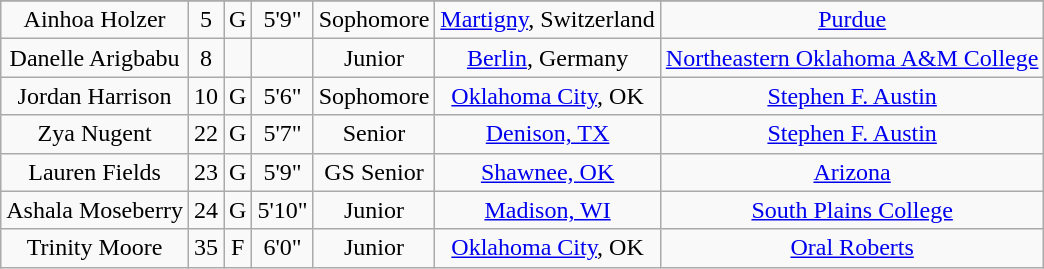<table class="wikitable sortable" style="text-align: center">
<tr align=center>
</tr>
<tr>
<td>Ainhoa Holzer</td>
<td>5</td>
<td>G</td>
<td>5'9"</td>
<td>Sophomore</td>
<td><a href='#'>Martigny</a>, Switzerland</td>
<td><a href='#'>Purdue</a></td>
</tr>
<tr>
<td>Danelle Arigbabu</td>
<td>8</td>
<td></td>
<td></td>
<td>Junior</td>
<td><a href='#'>Berlin</a>, Germany</td>
<td><a href='#'>Northeastern Oklahoma A&M College</a></td>
</tr>
<tr>
<td>Jordan Harrison</td>
<td>10</td>
<td>G</td>
<td>5'6"</td>
<td>Sophomore</td>
<td><a href='#'>Oklahoma City</a>, OK</td>
<td><a href='#'>Stephen F. Austin</a></td>
</tr>
<tr>
<td>Zya Nugent</td>
<td>22</td>
<td>G</td>
<td>5'7"</td>
<td> Senior</td>
<td><a href='#'>Denison, TX</a></td>
<td><a href='#'>Stephen F. Austin</a></td>
</tr>
<tr>
<td>Lauren Fields</td>
<td>23</td>
<td>G</td>
<td>5'9"</td>
<td>GS Senior</td>
<td><a href='#'>Shawnee, OK</a></td>
<td><a href='#'>Arizona</a></td>
</tr>
<tr>
<td>Ashala Moseberry</td>
<td>24</td>
<td>G</td>
<td>5'10"</td>
<td>Junior</td>
<td><a href='#'>Madison, WI</a></td>
<td><a href='#'>South Plains College</a></td>
</tr>
<tr>
<td>Trinity Moore</td>
<td>35</td>
<td>F</td>
<td>6'0"</td>
<td>Junior</td>
<td><a href='#'>Oklahoma City</a>, OK</td>
<td><a href='#'>Oral Roberts</a></td>
</tr>
</table>
